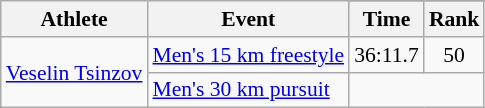<table class="wikitable" style="font-size:90%">
<tr>
<th rowspan="2">Athlete</th>
<th rowspan="2">Event</th>
</tr>
<tr>
<th>Time</th>
<th>Rank</th>
</tr>
<tr align=center>
<td align=left rowspan=2><a href='#'>Veselin Tsinzov</a></td>
<td align=left><a href='#'>Men's 15 km freestyle</a></td>
<td>36:11.7</td>
<td>50</td>
</tr>
<tr align=center>
<td align=left><a href='#'>Men's 30 km pursuit</a></td>
<td colspan=2></td>
</tr>
</table>
